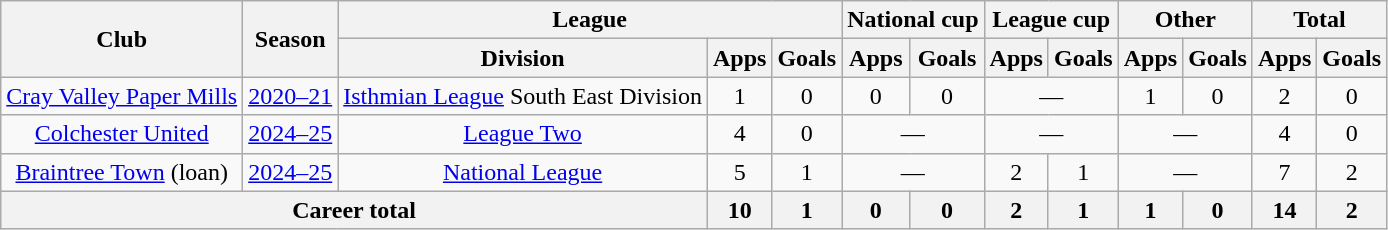<table class="wikitable" style="text-align: center;">
<tr>
<th rowspan="2">Club</th>
<th rowspan="2">Season</th>
<th colspan="3">League</th>
<th colspan="2">National cup</th>
<th colspan="2">League cup</th>
<th colspan="2">Other</th>
<th colspan="2">Total</th>
</tr>
<tr>
<th>Division</th>
<th>Apps</th>
<th>Goals</th>
<th>Apps</th>
<th>Goals</th>
<th>Apps</th>
<th>Goals</th>
<th>Apps</th>
<th>Goals</th>
<th>Apps</th>
<th>Goals</th>
</tr>
<tr>
<td><a href='#'>Cray Valley Paper Mills</a></td>
<td><a href='#'>2020–21</a></td>
<td><a href='#'>Isthmian League</a> South East Division</td>
<td>1</td>
<td>0</td>
<td>0</td>
<td>0</td>
<td colspan="2">―</td>
<td>1</td>
<td>0</td>
<td>2</td>
<td>0</td>
</tr>
<tr>
<td><a href='#'>Colchester United</a></td>
<td><a href='#'>2024–25</a></td>
<td><a href='#'>League Two</a></td>
<td>4</td>
<td>0</td>
<td colspan="2">―</td>
<td colspan="2">―</td>
<td colspan="2">―</td>
<td>4</td>
<td>0</td>
</tr>
<tr>
<td><a href='#'>Braintree Town</a> (loan)</td>
<td><a href='#'>2024–25</a></td>
<td><a href='#'>National League</a></td>
<td>5</td>
<td>1</td>
<td colspan="2">―</td>
<td>2</td>
<td>1</td>
<td colspan="2">―</td>
<td>7</td>
<td>2</td>
</tr>
<tr>
<th colspan="3">Career total</th>
<th>10</th>
<th>1</th>
<th>0</th>
<th>0</th>
<th>2</th>
<th>1</th>
<th>1</th>
<th>0</th>
<th>14</th>
<th>2</th>
</tr>
</table>
